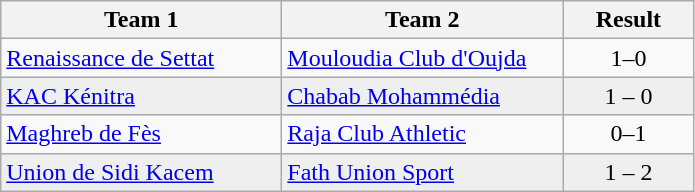<table class="wikitable">
<tr>
<th width="180">Team 1</th>
<th width="180">Team 2</th>
<th width="80">Result</th>
</tr>
<tr>
<td><a href='#'>Renaissance de Settat</a></td>
<td><a href='#'>Mouloudia Club d'Oujda</a></td>
<td align="center">1–0</td>
</tr>
<tr style="background:#EFEFEF">
<td><a href='#'>KAC Kénitra</a></td>
<td><a href='#'>Chabab Mohammédia</a></td>
<td align="center">1 – 0</td>
</tr>
<tr>
<td><a href='#'>Maghreb de Fès</a></td>
<td><a href='#'>Raja Club Athletic</a></td>
<td align="center">0–1</td>
</tr>
<tr style="background:#EFEFEF">
<td><a href='#'>Union de Sidi Kacem</a></td>
<td><a href='#'>Fath Union Sport</a></td>
<td align="center">1 – 2</td>
</tr>
</table>
